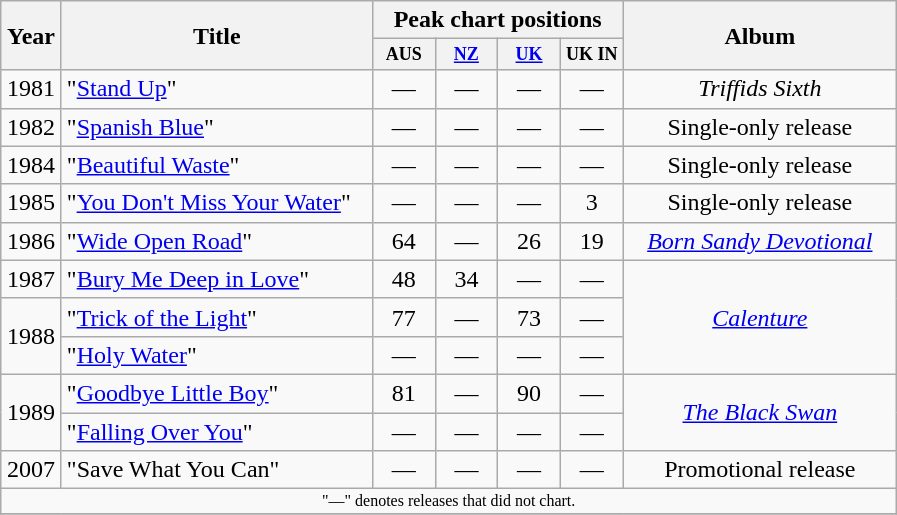<table class="wikitable">
<tr>
<th rowspan="2" width="33">Year</th>
<th width="200" rowspan="2">Title</th>
<th colspan="4">Peak chart positions</th>
<th rowspan="2" width="175">Album</th>
</tr>
<tr>
<th style="width:3em;font-size:75%">AUS<br></th>
<th style="width:3em;font-size:75%"><a href='#'>NZ</a><br></th>
<th style="width:3em;font-size:75%"><a href='#'>UK</a><br></th>
<th style="width:3em;font-size:75%">UK IN<br></th>
</tr>
<tr>
<td align="center">1981</td>
<td>"<a href='#'>Stand Up</a>"</td>
<td align="center">—</td>
<td align="center">—</td>
<td align="center">—</td>
<td align="center">—</td>
<td align="center"><em>Triffids Sixth</em></td>
</tr>
<tr>
<td align="center">1982</td>
<td>"<a href='#'>Spanish Blue</a>"</td>
<td align="center">—</td>
<td align="center">—</td>
<td align="center">—</td>
<td align="center">—</td>
<td align="center">Single-only release</td>
</tr>
<tr>
<td align="center">1984</td>
<td>"<a href='#'>Beautiful Waste</a>"</td>
<td align="center">—</td>
<td align="center">—</td>
<td align="center">—</td>
<td align="center">—</td>
<td align="center">Single-only release</td>
</tr>
<tr>
<td align="center">1985</td>
<td>"<a href='#'>You Don't Miss Your Water</a>"</td>
<td align="center">—</td>
<td align="center">—</td>
<td align="center">—</td>
<td align="center">3</td>
<td align="center">Single-only release</td>
</tr>
<tr>
<td align="center">1986</td>
<td>"<a href='#'>Wide Open Road</a>"</td>
<td align="center">64</td>
<td align="center">—</td>
<td align="center">26</td>
<td align="center">19</td>
<td align="center"><em><a href='#'>Born Sandy Devotional</a></em></td>
</tr>
<tr>
<td align="center">1987</td>
<td>"<a href='#'>Bury Me Deep in Love</a>"</td>
<td align="center">48</td>
<td align="center">34</td>
<td align="center">—</td>
<td align="center">—</td>
<td rowspan="3" align="center" !><em><a href='#'>Calenture</a></em></td>
</tr>
<tr>
<td align="center" ! rowspan="2">1988</td>
<td>"<a href='#'>Trick of the Light</a>"</td>
<td align="center">77</td>
<td align="center">—</td>
<td align="center">73</td>
<td align="center">—</td>
</tr>
<tr>
<td>"<a href='#'>Holy Water</a>"</td>
<td align="center">—</td>
<td align="center">—</td>
<td align="center">—</td>
<td align="center">—</td>
</tr>
<tr>
<td align="center" ! rowspan="2">1989</td>
<td>"<a href='#'>Goodbye Little Boy</a>"</td>
<td align="center">81</td>
<td align="center">—</td>
<td align="center">90</td>
<td align="center">—</td>
<td rowspan="2" align="center" !><em><a href='#'>The Black Swan</a></em></td>
</tr>
<tr>
<td>"<a href='#'>Falling Over You</a>"</td>
<td align="center">—</td>
<td align="center">—</td>
<td align="center">—</td>
<td align="center">—</td>
</tr>
<tr>
<td align="center">2007</td>
<td>"Save What You Can"</td>
<td align="center">—</td>
<td align="center">—</td>
<td align="center">—</td>
<td align="center">—</td>
<td align="center">Promotional release</td>
</tr>
<tr>
<td colspan="12" align="center" style="font-size: 8pt">"—" denotes releases that did not chart.</td>
</tr>
<tr>
</tr>
</table>
